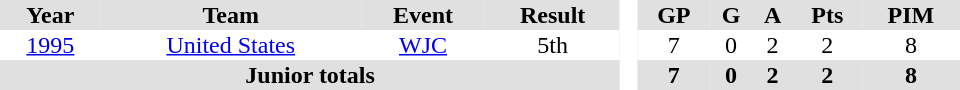<table border="0" cellpadding="1" cellspacing="0" style="text-align:center; width:40em">
<tr ALIGN="center" bgcolor="#e0e0e0">
<th>Year</th>
<th>Team</th>
<th>Event</th>
<th>Result</th>
<th rowspan="99" bgcolor="#ffffff"> </th>
<th>GP</th>
<th>G</th>
<th>A</th>
<th>Pts</th>
<th>PIM</th>
</tr>
<tr>
<td><a href='#'>1995</a></td>
<td><a href='#'>United States</a></td>
<td><a href='#'>WJC</a></td>
<td>5th</td>
<td>7</td>
<td>0</td>
<td>2</td>
<td>2</td>
<td>8</td>
</tr>
<tr bgcolor="#e0e0e0">
<th colspan="4">Junior totals</th>
<th>7</th>
<th>0</th>
<th>2</th>
<th>2</th>
<th>8</th>
</tr>
</table>
